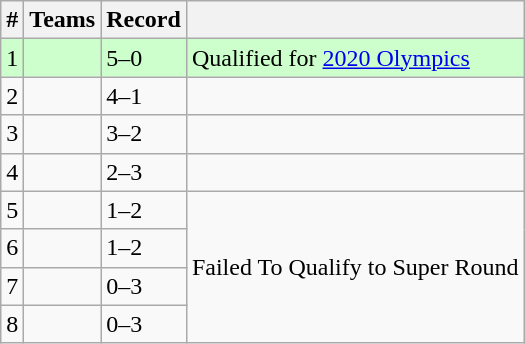<table class="wikitable">
<tr>
<th>#</th>
<th>Teams</th>
<th>Record</th>
<th></th>
</tr>
<tr bgcolor=ccffcc>
<td>1</td>
<td></td>
<td>5–0</td>
<td>Qualified for <a href='#'>2020 Olympics</a></td>
</tr>
<tr>
<td>2</td>
<td></td>
<td>4–1</td>
<td></td>
</tr>
<tr>
<td>3</td>
<td></td>
<td>3–2</td>
<td></td>
</tr>
<tr>
<td>4</td>
<td></td>
<td>2–3</td>
<td></td>
</tr>
<tr>
<td>5</td>
<td></td>
<td>1–2</td>
<td rowspan="4">Failed To Qualify to Super Round</td>
</tr>
<tr>
<td>6</td>
<td></td>
<td>1–2</td>
</tr>
<tr>
<td>7</td>
<td></td>
<td>0–3</td>
</tr>
<tr>
<td>8</td>
<td></td>
<td>0–3</td>
</tr>
</table>
